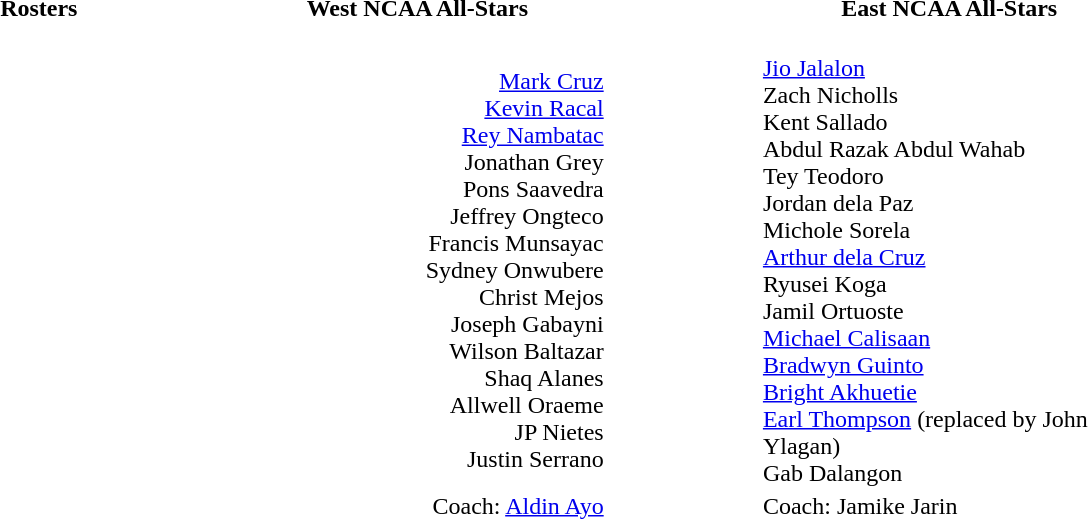<table class="collapsible autocollapse" style="width:100%;">
<tr>
<th>Rosters</th>
<th>West NCAA All-Stars</th>
<th> </th>
<th>East NCAA All-Stars</th>
<th> </th>
</tr>
<tr>
<td></td>
<td align=right><br><a href='#'>Mark Cruz</a> <br>
<a href='#'>Kevin Racal</a> <br>
<a href='#'>Rey Nambatac</a> <br>
Jonathan Grey <br>
Pons Saavedra <br>
Jeffrey Ongteco <br>
Francis Munsayac <br>
Sydney Onwubere <br>
Christ Mejos<br>
Joseph Gabayni <br>
Wilson Baltazar <br>
Shaq Alanes <br>
Allwell Oraeme <br>
JP Nietes <br>
Justin Serrano </td>
<td></td>
<td><br> <a href='#'>Jio Jalalon</a><br>
 Zach Nicholls<br>
 Kent Sallado<br>
 Abdul Razak Abdul Wahab<br>
 Tey Teodoro<br>
 Jordan dela Paz<br>
 Michole Sorela<br>
 <a href='#'>Arthur dela Cruz</a><br>
 Ryusei Koga<br>
 Jamil Ortuoste<br>
 <a href='#'>Michael Calisaan</a><br>
 <a href='#'>Bradwyn Guinto</a><br>
 <a href='#'>Bright Akhuetie</a><br>
 <a href='#'>Earl Thompson</a> (replaced by John Ylagan)<br>
 Gab Dalangon</td>
</tr>
<tr>
<td width=20%></td>
<td style="text-align:right; width:20%;">Coach: <a href='#'>Aldin Ayo</a> </td>
<td width=8%></td>
<td width=20%> Coach: Jamike Jarin</td>
<td width=32%></td>
</tr>
</table>
